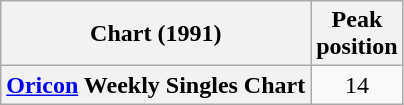<table class="wikitable plainrowheaders" style="text-align:center;">
<tr>
<th>Chart (1991)</th>
<th>Peak<br>position</th>
</tr>
<tr>
<th scope="row"><a href='#'>Oricon</a> Weekly Singles Chart</th>
<td>14</td>
</tr>
</table>
